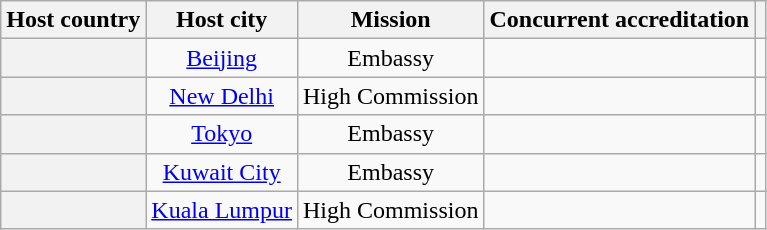<table class="wikitable plainrowheaders" style="text-align:center;">
<tr>
<th scope="col">Host country</th>
<th scope="col">Host city</th>
<th scope="col">Mission</th>
<th scope="col">Concurrent accreditation</th>
<th scope="col"></th>
</tr>
<tr>
<th scope="row"></th>
<td><a href='#'>Beijing</a></td>
<td>Embassy</td>
<td></td>
<td></td>
</tr>
<tr>
<th scope="row"></th>
<td><a href='#'>New Delhi</a></td>
<td>High Commission</td>
<td></td>
<td></td>
</tr>
<tr>
<th scope="row"></th>
<td><a href='#'>Tokyo</a></td>
<td>Embassy</td>
<td></td>
<td></td>
</tr>
<tr>
<th scope="row"></th>
<td><a href='#'>Kuwait City</a></td>
<td>Embassy</td>
<td></td>
<td></td>
</tr>
<tr>
<th scope="row"></th>
<td><a href='#'>Kuala Lumpur</a></td>
<td>High Commission</td>
<td></td>
<td></td>
</tr>
</table>
